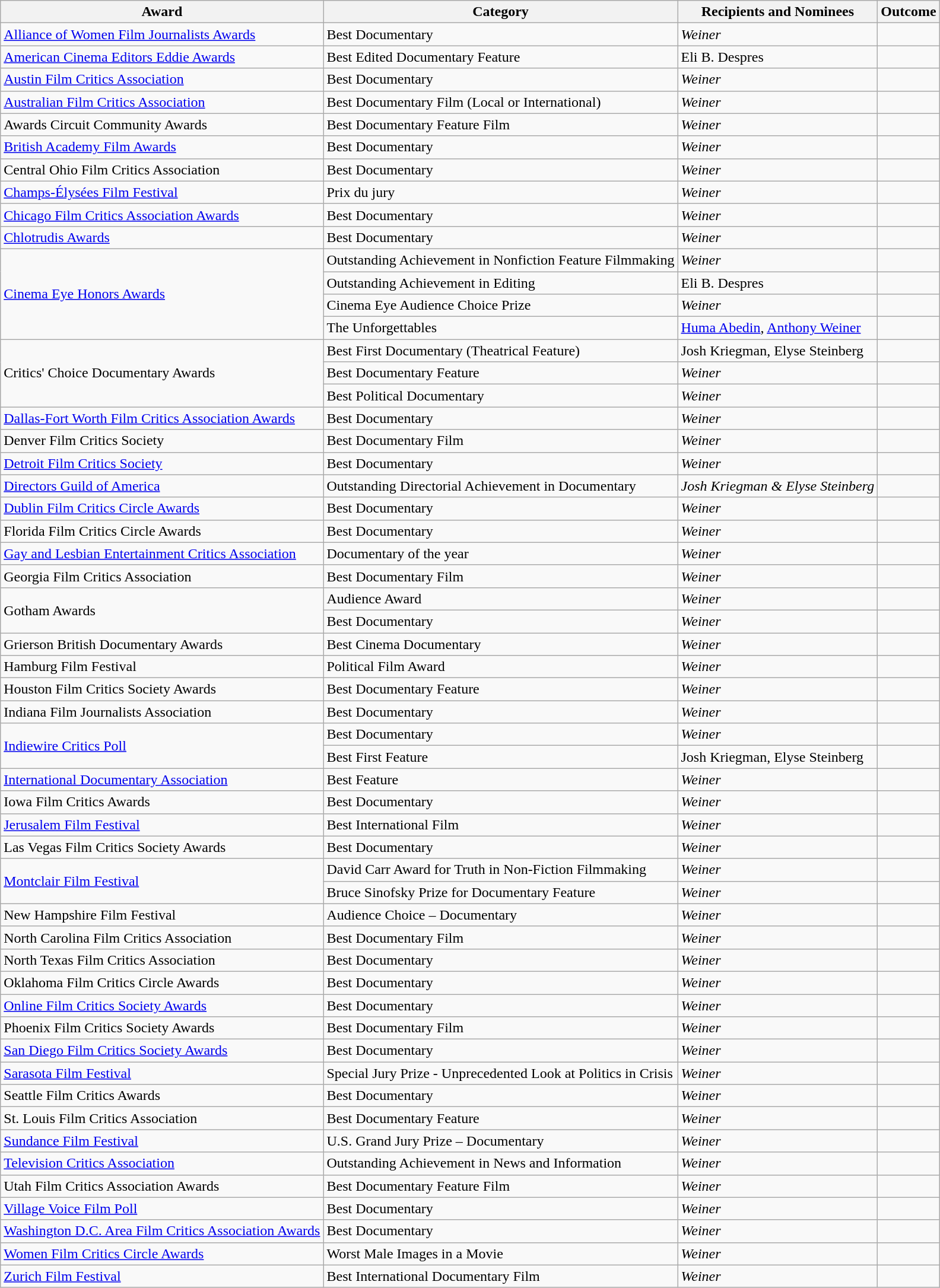<table class="wikitable">
<tr>
<th>Award</th>
<th>Category</th>
<th>Recipients and Nominees</th>
<th>Outcome</th>
</tr>
<tr>
<td><a href='#'>Alliance of Women Film Journalists Awards</a></td>
<td>Best Documentary</td>
<td><em>Weiner</em></td>
<td></td>
</tr>
<tr>
<td><a href='#'>American Cinema Editors Eddie Awards</a></td>
<td>Best Edited Documentary Feature</td>
<td>Eli B. Despres</td>
<td></td>
</tr>
<tr>
<td><a href='#'>Austin Film Critics Association</a></td>
<td>Best Documentary</td>
<td><em>Weiner</em></td>
<td></td>
</tr>
<tr>
<td><a href='#'>Australian Film Critics Association</a></td>
<td>Best Documentary Film (Local or International)</td>
<td><em>Weiner</em></td>
<td></td>
</tr>
<tr>
<td>Awards Circuit Community Awards</td>
<td>Best Documentary Feature Film</td>
<td><em>Weiner</em></td>
<td></td>
</tr>
<tr>
<td><a href='#'>British Academy Film Awards</a></td>
<td>Best Documentary</td>
<td><em>Weiner</em></td>
<td></td>
</tr>
<tr>
<td>Central Ohio Film Critics Association</td>
<td>Best Documentary</td>
<td><em>Weiner</em></td>
<td></td>
</tr>
<tr>
<td><a href='#'>Champs-Élysées Film Festival</a></td>
<td>Prix du jury</td>
<td><em>Weiner</em></td>
<td></td>
</tr>
<tr>
<td><a href='#'>Chicago Film Critics Association Awards</a></td>
<td>Best Documentary</td>
<td><em>Weiner</em></td>
<td></td>
</tr>
<tr>
<td><a href='#'>Chlotrudis Awards</a></td>
<td>Best Documentary</td>
<td><em>Weiner</em></td>
<td></td>
</tr>
<tr>
<td rowspan="4"><a href='#'>Cinema Eye Honors Awards</a></td>
<td>Outstanding Achievement in Nonfiction Feature Filmmaking</td>
<td><em>Weiner</em></td>
<td></td>
</tr>
<tr>
<td>Outstanding Achievement in Editing</td>
<td>Eli B. Despres</td>
<td></td>
</tr>
<tr>
<td>Cinema Eye Audience Choice Prize</td>
<td><em>Weiner</em></td>
<td></td>
</tr>
<tr>
<td>The Unforgettables</td>
<td><a href='#'>Huma Abedin</a>, <a href='#'>Anthony Weiner</a></td>
<td></td>
</tr>
<tr>
<td rowspan="3">Critics' Choice Documentary Awards</td>
<td>Best First Documentary (Theatrical Feature)</td>
<td>Josh Kriegman, Elyse Steinberg</td>
<td></td>
</tr>
<tr>
<td>Best Documentary Feature</td>
<td><em>Weiner</em></td>
<td></td>
</tr>
<tr>
<td>Best Political Documentary</td>
<td><em>Weiner</em></td>
<td></td>
</tr>
<tr>
<td><a href='#'>Dallas-Fort Worth Film Critics Association Awards</a></td>
<td>Best Documentary</td>
<td><em>Weiner</em></td>
<td></td>
</tr>
<tr>
<td>Denver Film Critics Society</td>
<td>Best Documentary Film</td>
<td><em>Weiner</em></td>
<td></td>
</tr>
<tr>
<td><a href='#'>Detroit Film Critics Society</a></td>
<td>Best Documentary</td>
<td><em>Weiner</em></td>
<td></td>
</tr>
<tr>
<td><a href='#'>Directors Guild of America</a></td>
<td>Outstanding Directorial Achievement in Documentary</td>
<td><em>Josh Kriegman & Elyse Steinberg</em></td>
<td></td>
</tr>
<tr>
<td><a href='#'>Dublin Film Critics Circle Awards</a></td>
<td>Best Documentary</td>
<td><em>Weiner</em></td>
<td></td>
</tr>
<tr>
<td>Florida Film Critics Circle Awards</td>
<td>Best Documentary</td>
<td><em>Weiner</em></td>
<td></td>
</tr>
<tr>
<td><a href='#'>Gay and Lesbian Entertainment Critics Association</a></td>
<td>Documentary of the year</td>
<td><em>Weiner</em></td>
<td></td>
</tr>
<tr>
<td>Georgia Film Critics Association</td>
<td>Best Documentary Film</td>
<td><em>Weiner</em></td>
<td></td>
</tr>
<tr>
<td rowspan="2">Gotham Awards</td>
<td>Audience Award</td>
<td><em>Weiner</em></td>
<td></td>
</tr>
<tr>
<td>Best Documentary</td>
<td><em>Weiner</em></td>
<td></td>
</tr>
<tr>
<td>Grierson British Documentary Awards</td>
<td>Best Cinema Documentary</td>
<td><em>Weiner</em></td>
<td></td>
</tr>
<tr>
<td>Hamburg Film Festival</td>
<td>Political Film Award</td>
<td><em>Weiner</em></td>
<td></td>
</tr>
<tr>
<td>Houston Film Critics Society Awards</td>
<td>Best Documentary Feature</td>
<td><em>Weiner</em></td>
<td></td>
</tr>
<tr>
<td>Indiana Film Journalists Association</td>
<td>Best Documentary</td>
<td><em>Weiner</em></td>
<td></td>
</tr>
<tr>
<td rowspan="2"><a href='#'>Indiewire Critics Poll</a></td>
<td>Best Documentary</td>
<td><em>Weiner</em></td>
<td></td>
</tr>
<tr>
<td>Best First Feature</td>
<td>Josh Kriegman, Elyse Steinberg</td>
<td></td>
</tr>
<tr>
<td><a href='#'>International Documentary Association</a></td>
<td>Best Feature</td>
<td><em>Weiner</em></td>
<td></td>
</tr>
<tr>
<td>Iowa Film Critics Awards</td>
<td>Best Documentary</td>
<td><em>Weiner</em></td>
<td></td>
</tr>
<tr>
<td><a href='#'>Jerusalem Film Festival</a></td>
<td>Best International Film</td>
<td><em>Weiner</em></td>
<td></td>
</tr>
<tr>
<td>Las Vegas Film Critics Society Awards</td>
<td>Best Documentary</td>
<td><em>Weiner</em></td>
<td></td>
</tr>
<tr>
<td rowspan="2"><a href='#'>Montclair Film Festival</a></td>
<td>David Carr Award for Truth in Non-Fiction Filmmaking</td>
<td><em>Weiner</em></td>
<td></td>
</tr>
<tr>
<td>Bruce Sinofsky Prize for Documentary Feature</td>
<td><em>Weiner</em></td>
<td></td>
</tr>
<tr>
<td>New Hampshire Film Festival</td>
<td>Audience Choice – Documentary</td>
<td><em>Weiner</em></td>
<td></td>
</tr>
<tr>
<td>North Carolina Film Critics Association</td>
<td>Best Documentary Film</td>
<td><em>Weiner</em></td>
<td></td>
</tr>
<tr>
<td>North Texas Film Critics Association</td>
<td>Best Documentary</td>
<td><em>Weiner</em></td>
<td></td>
</tr>
<tr>
<td>Oklahoma Film Critics Circle Awards</td>
<td>Best Documentary</td>
<td><em>Weiner</em></td>
<td></td>
</tr>
<tr>
<td><a href='#'>Online Film Critics Society Awards</a></td>
<td>Best Documentary</td>
<td><em>Weiner</em></td>
<td></td>
</tr>
<tr>
<td>Phoenix Film Critics Society Awards</td>
<td>Best Documentary Film</td>
<td><em>Weiner</em></td>
<td></td>
</tr>
<tr>
<td><a href='#'>San Diego Film Critics Society Awards</a></td>
<td>Best Documentary</td>
<td><em>Weiner</em></td>
<td></td>
</tr>
<tr>
<td><a href='#'>Sarasota Film Festival</a></td>
<td>Special Jury Prize - Unprecedented Look at Politics in Crisis</td>
<td><em>Weiner</em></td>
<td></td>
</tr>
<tr>
<td>Seattle Film Critics Awards</td>
<td>Best Documentary</td>
<td><em>Weiner</em></td>
<td></td>
</tr>
<tr>
<td>St. Louis Film Critics Association</td>
<td>Best Documentary Feature</td>
<td><em>Weiner</em></td>
<td></td>
</tr>
<tr>
<td><a href='#'>Sundance Film Festival</a></td>
<td>U.S. Grand Jury Prize – Documentary</td>
<td><em>Weiner</em></td>
<td></td>
</tr>
<tr>
<td><a href='#'>Television Critics Association</a></td>
<td>Outstanding Achievement in News and Information</td>
<td><em>Weiner</em></td>
<td></td>
</tr>
<tr>
<td>Utah Film Critics Association Awards</td>
<td>Best Documentary Feature Film</td>
<td><em>Weiner</em></td>
<td></td>
</tr>
<tr>
<td><a href='#'>Village Voice Film Poll</a></td>
<td>Best Documentary</td>
<td><em>Weiner</em></td>
<td></td>
</tr>
<tr>
<td><a href='#'>Washington D.C. Area Film Critics Association Awards</a></td>
<td>Best Documentary</td>
<td><em>Weiner</em></td>
<td></td>
</tr>
<tr>
<td><a href='#'>Women Film Critics Circle Awards</a></td>
<td>Worst Male Images in a Movie</td>
<td><em>Weiner</em></td>
<td></td>
</tr>
<tr>
<td><a href='#'>Zurich Film Festival</a></td>
<td>Best International Documentary Film</td>
<td><em>Weiner</em></td>
<td></td>
</tr>
</table>
